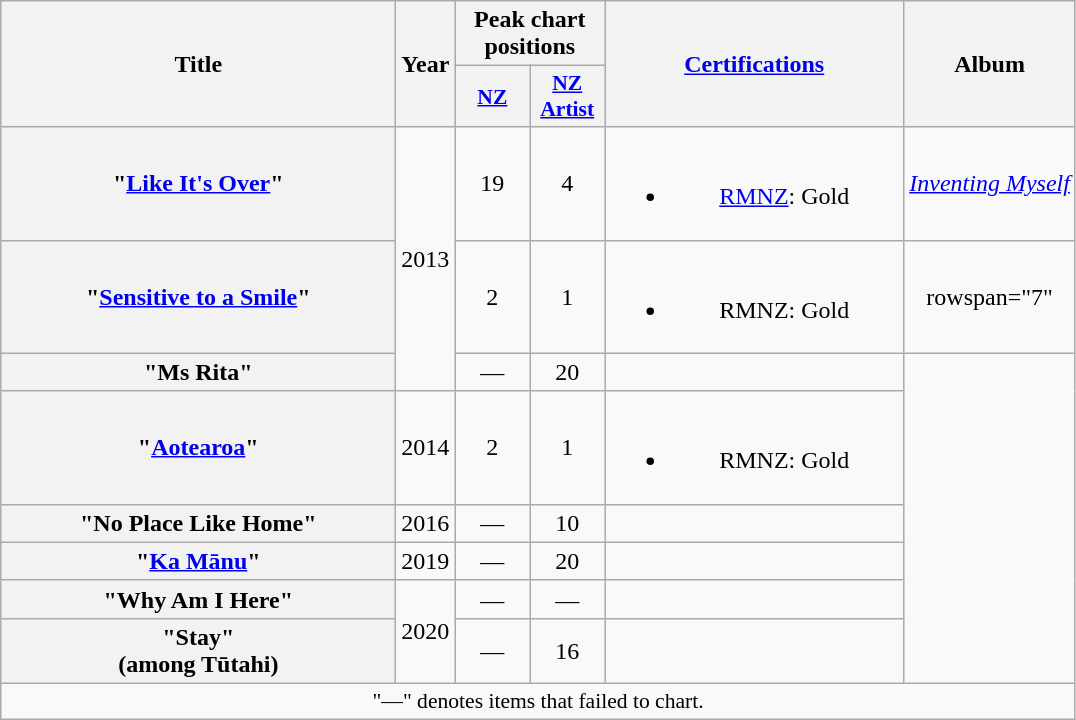<table class="wikitable plainrowheaders" style="text-align:center;">
<tr>
<th scope="col" rowspan="2" style="width:16em;">Title</th>
<th scope="col" rowspan="2">Year</th>
<th scope="col" colspan="2">Peak chart positions</th>
<th scope="col" rowspan="2" style="width:12em;"><a href='#'>Certifications</a></th>
<th scope="col" rowspan="2">Album</th>
</tr>
<tr>
<th scope="col" style="width:3em;font-size:90%;"><a href='#'>NZ</a><br></th>
<th scope="col" style="width:3em;font-size:90%;"><a href='#'>NZ<br>Artist</a><br></th>
</tr>
<tr>
<th scope="row">"<a href='#'>Like It's Over</a>"<br></th>
<td rowspan="3">2013</td>
<td>19</td>
<td>4</td>
<td><br><ul><li><a href='#'>RMNZ</a>: Gold</li></ul></td>
<td><em><a href='#'>Inventing Myself</a></em></td>
</tr>
<tr>
<th scope="row">"<a href='#'>Sensitive to a Smile</a>"<br></th>
<td>2</td>
<td>1</td>
<td><br><ul><li>RMNZ: Gold</li></ul></td>
<td>rowspan="7" </td>
</tr>
<tr>
<th scope="row">"Ms Rita"<br></th>
<td>—</td>
<td>20</td>
<td></td>
</tr>
<tr>
<th scope="row">"<a href='#'>Aotearoa</a>"<br></th>
<td>2014</td>
<td>2</td>
<td>1</td>
<td><br><ul><li>RMNZ: Gold</li></ul></td>
</tr>
<tr>
<th scope="row">"No Place Like Home"<br></th>
<td>2016</td>
<td>—</td>
<td>10</td>
<td></td>
</tr>
<tr>
<th scope="row">"<a href='#'>Ka Mānu</a>"<br></th>
<td>2019</td>
<td>—</td>
<td>20</td>
<td></td>
</tr>
<tr>
<th scope="row">"Why Am I Here"<br></th>
<td rowspan="2">2020</td>
<td>—</td>
<td>—</td>
<td></td>
</tr>
<tr>
<th scope="row">"Stay"<br><span>(among Tūtahi)</span></th>
<td>—</td>
<td>16</td>
<td></td>
</tr>
<tr>
<td colspan="14" style="font-size:90%">"—" denotes items that failed to chart.</td>
</tr>
</table>
